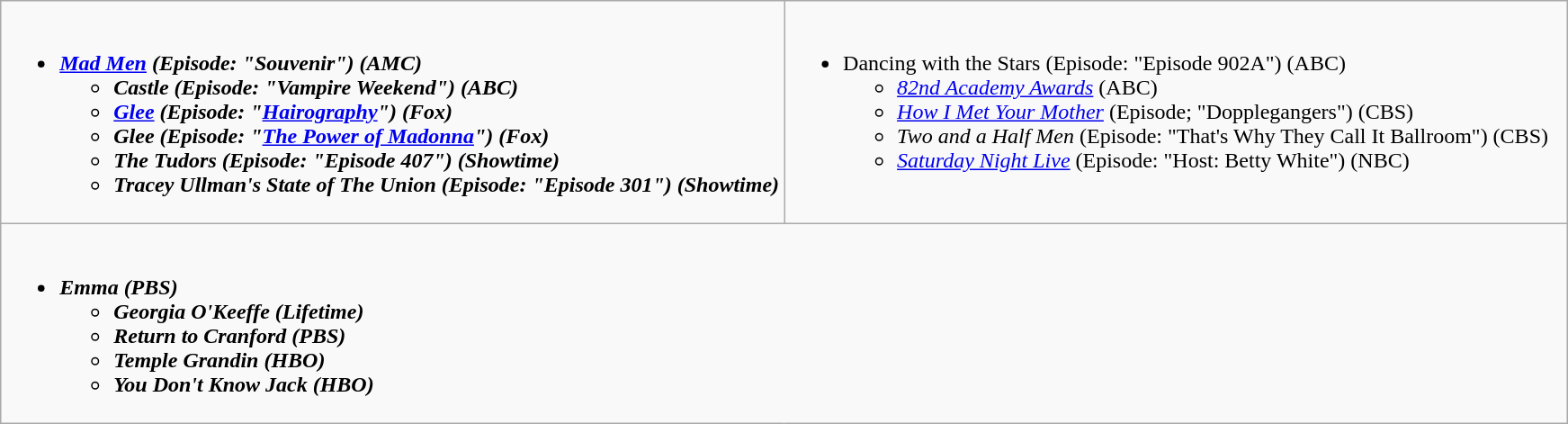<table class="wikitable">
<tr>
<td style="vertical-align:top;" width="50%"><br><ul><li><strong><em><a href='#'>Mad Men</a><em> (Episode: "Souvenir") (AMC)<strong><ul><li></em>Castle<em> (Episode: "Vampire Weekend") (ABC)</li><li></em><a href='#'>Glee</a><em> (Episode: "<a href='#'>Hairography</a>") (Fox)</li><li></em>Glee<em> (Episode: "<a href='#'>The Power of Madonna</a>") (Fox)</li><li></em>The Tudors<em> (Episode: "Episode 407") (Showtime)</li><li></em>Tracey Ullman's State of The Union<em> (Episode: "Episode 301") (Showtime)</li></ul></li></ul></td>
<td style="vertical-align:top;" width="50%"><br><ul><li></em></strong>Dancing with the Stars</em> (Episode: "Episode 902A") (ABC)</strong><ul><li><em><a href='#'>82nd Academy Awards</a></em> (ABC)</li><li><em><a href='#'>How I Met Your Mother</a></em> (Episode; "Dopplegangers") (CBS)</li><li><em>Two and a Half Men</em> (Episode: "That's Why They Call It Ballroom") (CBS)</li><li><em><a href='#'>Saturday Night Live</a></em> (Episode: "Host: Betty White") (NBC)</li></ul></li></ul></td>
</tr>
<tr>
<td style="vertical-align:top;" width="50%" colspan="2"><br><ul><li><strong><em>Emma<em> (PBS)<strong><ul><li></em>Georgia O'Keeffe<em> (Lifetime)</li><li></em>Return to Cranford<em> (PBS)</li><li></em>Temple Grandin<em> (HBO)</li><li></em>You Don't Know Jack<em> (HBO)</li></ul></li></ul></td>
</tr>
</table>
